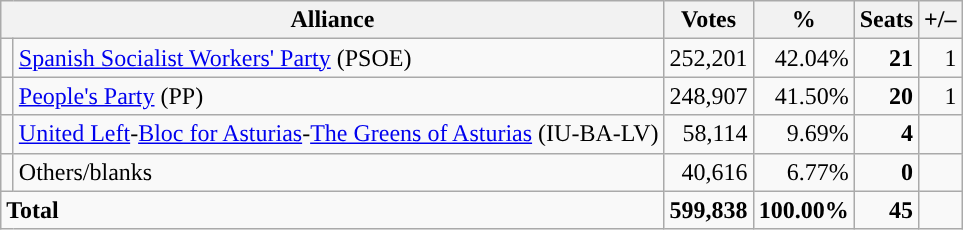<table class="wikitable" style="font-size:100%; text-align:right;">
<tr>
<th colspan="2">Alliance</th>
<th>Votes</th>
<th>%</th>
<th>Seats</th>
<th>+/–</th>
</tr>
<tr>
<td width="1"></td>
<td align="left"><a href='#'>Spanish Socialist Workers' Party</a> (PSOE)</td>
<td>252,201</td>
<td>42.04%</td>
<td><strong>21</strong></td>
<td>1</td>
</tr>
<tr>
<td></td>
<td align="left"><a href='#'>People's Party</a> (PP)</td>
<td>248,907</td>
<td>41.50%</td>
<td><strong>20</strong></td>
<td>1</td>
</tr>
<tr>
<td></td>
<td align="left"><a href='#'>United Left</a>-<a href='#'>Bloc for Asturias</a>-<a href='#'>The Greens of Asturias</a> (IU-BA-LV)</td>
<td>58,114</td>
<td>9.69%</td>
<td><strong>4</strong></td>
<td></td>
</tr>
<tr>
<td></td>
<td align="left">Others/blanks</td>
<td>40,616</td>
<td>6.77%</td>
<td><strong>0</strong></td>
<td></td>
</tr>
<tr style="font-weight:bold">
<td colspan="2" align="left">Total</td>
<td>599,838</td>
<td>100.00%</td>
<td>45</td>
<td></td>
</tr>
</table>
